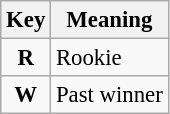<table class="wikitable sortable" style="font-size: 95%;">
<tr>
<th>Key</th>
<th>Meaning</th>
</tr>
<tr>
<td align="center"><strong><span>R</span></strong></td>
<td>Rookie</td>
</tr>
<tr>
<td align="center"><strong><span>W</span></strong></td>
<td>Past winner</td>
</tr>
</table>
